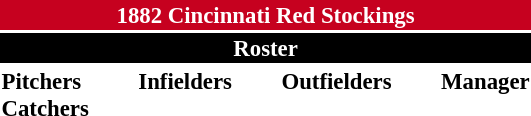<table class="toccolours" style="font-size: 95%;">
<tr>
<th colspan="10" style="background-color: #c6011f; color: white; text-align: center;">1882 Cincinnati Red Stockings</th>
</tr>
<tr>
<td colspan="10" style="background-color: black; color: white; text-align: center;"><strong>Roster</strong></td>
</tr>
<tr>
<td valign="top"><strong>Pitchers</strong><br>

<strong>Catchers</strong>


</td>
<td width="25px"></td>
<td valign="top"><strong>Infielders</strong><br>




</td>
<td width="25px"></td>
<td valign="top"><strong>Outfielders</strong><br>


</td>
<td width="25px"></td>
<td valign="top"><strong>Manager</strong><br></td>
</tr>
</table>
